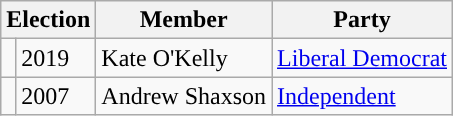<table class="wikitable">
<tr>
<th colspan="2">Election</th>
<th>Member</th>
<th>Party</th>
</tr>
<tr>
<td style="background-color: "></td>
<td>2019</td>
<td>Kate O'Kelly</td>
<td><a href='#'>Liberal Democrat</a></td>
</tr>
<tr>
<td style="background-color: "></td>
<td>2007</td>
<td>Andrew Shaxson</td>
<td><a href='#'>Independent</a></td>
</tr>
</table>
